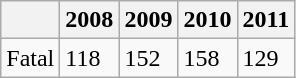<table class="wikitable">
<tr>
<th></th>
<th>2008</th>
<th>2009</th>
<th>2010</th>
<th>2011</th>
</tr>
<tr>
<td>Fatal</td>
<td>118</td>
<td>152</td>
<td>158</td>
<td>129</td>
</tr>
</table>
